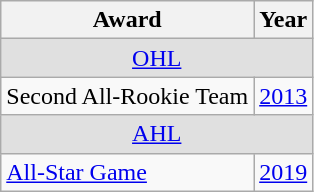<table class="wikitable">
<tr>
<th>Award</th>
<th>Year</th>
</tr>
<tr ALIGN="center" bgcolor="#e0e0e0">
<td colspan="2"><a href='#'>OHL</a></td>
</tr>
<tr>
<td>Second All-Rookie Team</td>
<td><a href='#'>2013</a></td>
</tr>
<tr ALIGN="center" bgcolor="#e0e0e0">
<td colspan="2"><a href='#'>AHL</a></td>
</tr>
<tr>
<td><a href='#'>All-Star Game</a></td>
<td><a href='#'>2019</a></td>
</tr>
</table>
